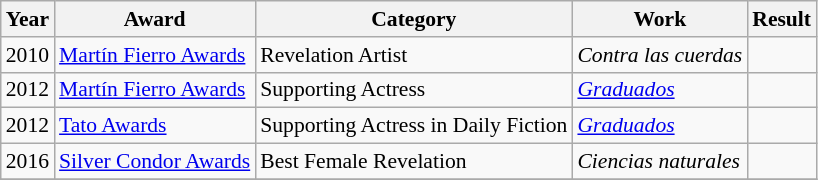<table class="wikitable" style="font-size: 90%;">
<tr>
<th>Year</th>
<th>Award</th>
<th>Category</th>
<th>Work</th>
<th>Result</th>
</tr>
<tr>
<td>2010</td>
<td><a href='#'>Martín Fierro Awards</a></td>
<td>Revelation Artist</td>
<td><em>Contra las cuerdas</em></td>
<td></td>
</tr>
<tr>
<td>2012</td>
<td><a href='#'>Martín Fierro Awards</a></td>
<td>Supporting Actress</td>
<td><em><a href='#'>Graduados</a></em></td>
<td></td>
</tr>
<tr>
<td>2012</td>
<td><a href='#'>Tato Awards</a></td>
<td>Supporting Actress in Daily Fiction</td>
<td><em><a href='#'>Graduados</a></em></td>
<td></td>
</tr>
<tr>
<td>2016</td>
<td><a href='#'>Silver Condor Awards</a></td>
<td>Best Female Revelation</td>
<td><em>Ciencias naturales</em></td>
<td></td>
</tr>
<tr>
</tr>
</table>
